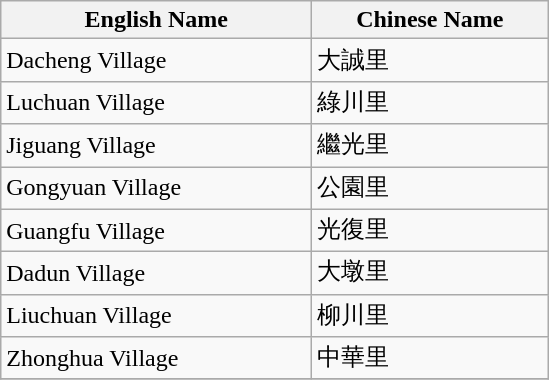<table class="wikitable">
<tr>
<th>English Name</th>
<th>Chinese Name</th>
</tr>
<tr>
<td style="width: 200px;">Dacheng Village</td>
<td style="width: 150px;">大誠里</td>
</tr>
<tr>
<td>Luchuan Village</td>
<td>綠川里</td>
</tr>
<tr>
<td>Jiguang Village</td>
<td>繼光里</td>
</tr>
<tr>
<td>Gongyuan Village</td>
<td>公園里</td>
</tr>
<tr>
<td>Guangfu Village</td>
<td>光復里</td>
</tr>
<tr>
<td>Dadun Village</td>
<td>大墩里</td>
</tr>
<tr>
<td>Liuchuan Village</td>
<td>柳川里</td>
</tr>
<tr>
<td>Zhonghua Village</td>
<td>中華里</td>
</tr>
<tr>
</tr>
</table>
